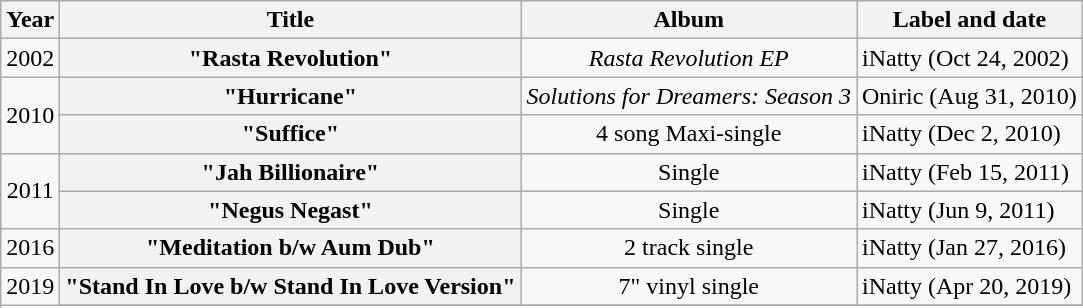<table class="wikitable plainrowheaders" style="text-align:center;">
<tr>
<th scope="col" rowspan="1">Year</th>
<th scope="col" rowspan="1">Title</th>
<th scope="col" rowspan="1">Album</th>
<th scope="col" rowspan="1">Label and date</th>
</tr>
<tr>
<td rowspan="1">2002</td>
<th scope="row">"Rasta Revolution"</th>
<td><em>Rasta Revolution EP</em></td>
<td align=left>iNatty (Oct 24, 2002)</td>
</tr>
<tr>
<td rowspan="2">2010</td>
<th scope="row">"Hurricane"</th>
<td><em>Solutions for Dreamers: Season 3</em></td>
<td align=left>Oniric (Aug 31, 2010)</td>
</tr>
<tr>
<th scope="row">"Suffice"</th>
<td>4 song Maxi-single</td>
<td align=left>iNatty (Dec 2, 2010)</td>
</tr>
<tr>
<td rowspan="2">2011</td>
<th scope="row">"Jah Billionaire"</th>
<td>Single</td>
<td align=left>iNatty (Feb 15, 2011)</td>
</tr>
<tr>
<th scope="row">"Negus Negast"</th>
<td>Single</td>
<td align=left>iNatty (Jun 9, 2011)</td>
</tr>
<tr>
<td rowspan="1">2016</td>
<th scope="row">"Meditation b/w Aum Dub"</th>
<td>2 track single</td>
<td align=left>iNatty (Jan 27, 2016)</td>
</tr>
<tr>
<td rowspan="2">2019</td>
<th scope="row">"Stand In Love b/w Stand In Love Version"</th>
<td>7" vinyl single</td>
<td align=left>iNatty (Apr 20, 2019)</td>
</tr>
<tr>
</tr>
</table>
